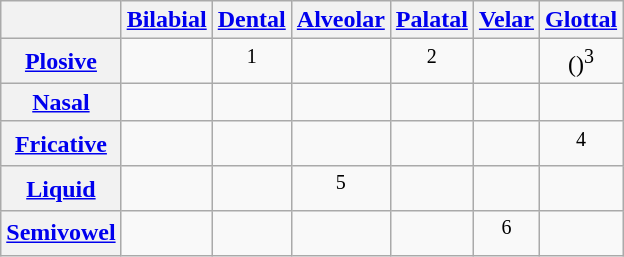<table class="wikitable" style="text-align: center;">
<tr>
<th></th>
<th><a href='#'>Bilabial</a></th>
<th><a href='#'>Dental</a></th>
<th><a href='#'>Alveolar</a></th>
<th><a href='#'>Palatal</a></th>
<th><a href='#'>Velar</a></th>
<th><a href='#'>Glottal</a></th>
</tr>
<tr>
<th><a href='#'>Plosive</a></th>
<td></td>
<td> <sup>1</sup></td>
<td></td>
<td><sup>2</sup></td>
<td></td>
<td>()<sup>3</sup></td>
</tr>
<tr>
<th><a href='#'>Nasal</a></th>
<td></td>
<td></td>
<td></td>
<td></td>
<td></td>
<td></td>
</tr>
<tr>
<th><a href='#'>Fricative</a></th>
<td></td>
<td></td>
<td></td>
<td></td>
<td></td>
<td><sup>4</sup></td>
</tr>
<tr>
<th><a href='#'>Liquid</a></th>
<td></td>
<td></td>
<td><sup>5</sup></td>
<td></td>
<td></td>
<td></td>
</tr>
<tr>
<th><a href='#'>Semivowel</a></th>
<td></td>
<td></td>
<td></td>
<td></td>
<td><sup>6</sup></td>
<td></td>
</tr>
</table>
